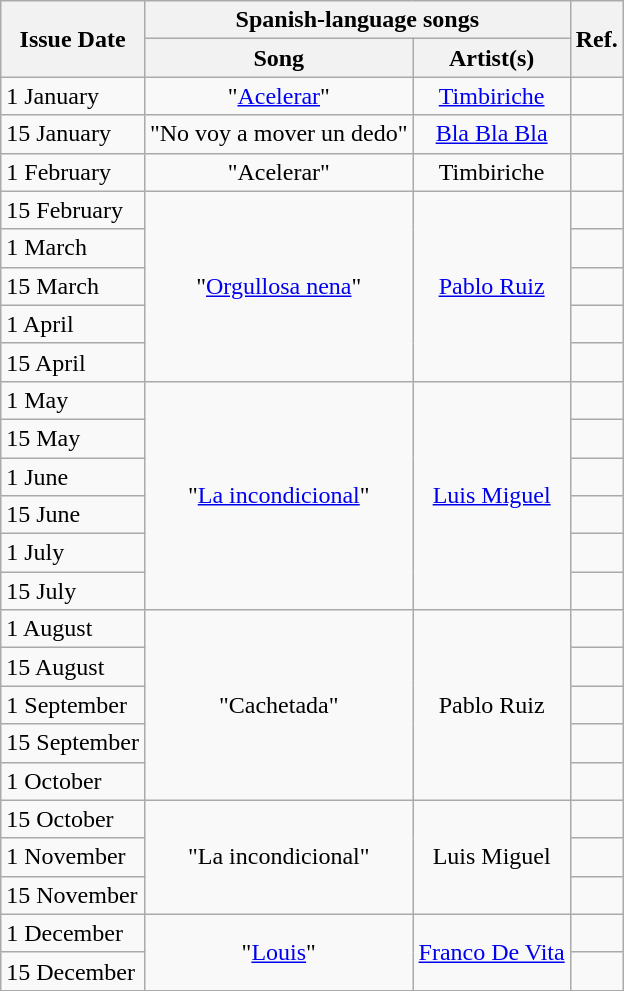<table class="wikitable">
<tr>
<th style="text-align: center;" rowspan="2">Issue Date</th>
<th style="text-align: center;" colspan="2">Spanish-language songs</th>
<th style="text-align: center;" rowspan="2">Ref.</th>
</tr>
<tr>
<th>Song</th>
<th>Artist(s)</th>
</tr>
<tr>
<td>1 January</td>
<td align="center" rowspan="1">"<a href='#'>Acelerar</a>"</td>
<td align="center" rowspan="1"><a href='#'>Timbiriche</a></td>
<td align="center" rowspan="1"></td>
</tr>
<tr>
<td>15 January</td>
<td align="center" rowspan="1">"No voy a mover un dedo"</td>
<td align="center" rowspan="1"><a href='#'>Bla Bla Bla</a></td>
<td align="center" rowspan="1"></td>
</tr>
<tr>
<td>1 February</td>
<td align="center" rowspan="1">"Acelerar"</td>
<td align="center" rowspan="1">Timbiriche</td>
<td align="center" rowspan="1"></td>
</tr>
<tr>
<td>15 February</td>
<td align="center" rowspan="5">"<a href='#'>Orgullosa nena</a>"</td>
<td align="center" rowspan="5"><a href='#'>Pablo Ruiz</a></td>
<td align="center" rowspan="1"></td>
</tr>
<tr>
<td>1 March</td>
<td align="center" rowspan="1"></td>
</tr>
<tr>
<td>15 March</td>
<td align="center" rowspan="1"></td>
</tr>
<tr>
<td>1 April</td>
<td align="center" rowspan="1"></td>
</tr>
<tr>
<td>15 April</td>
<td align="center" rowspan="1"></td>
</tr>
<tr>
<td>1 May</td>
<td align="center" rowspan="6">"<a href='#'>La incondicional</a>"</td>
<td align="center" rowspan="6"><a href='#'>Luis Miguel</a></td>
<td align="center" rowspan="1"></td>
</tr>
<tr>
<td>15 May</td>
<td align="center" rowspan="1"></td>
</tr>
<tr>
<td>1 June</td>
<td align="center" rowspan="1"></td>
</tr>
<tr>
<td>15 June</td>
<td align="center" rowspan="1"></td>
</tr>
<tr>
<td>1 July</td>
<td align="center" rowspan="1"></td>
</tr>
<tr>
<td>15 July</td>
<td align="center" rowspan="1"></td>
</tr>
<tr>
<td>1 August</td>
<td align="center" rowspan="5">"Cachetada"</td>
<td align="center" rowspan="5">Pablo Ruiz</td>
<td align="center" rowspan="1"></td>
</tr>
<tr>
<td>15 August</td>
<td align="center" rowspan="1"></td>
</tr>
<tr>
<td>1 September</td>
<td align="center" rowspan="1"></td>
</tr>
<tr>
<td>15 September</td>
<td align="center" rowspan="1"></td>
</tr>
<tr>
<td>1 October</td>
<td align="center" rowspan="1"></td>
</tr>
<tr>
<td>15 October</td>
<td align="center" rowspan="3">"La incondicional"</td>
<td align="center" rowspan="3">Luis Miguel</td>
<td align="center" rowspan="1"></td>
</tr>
<tr>
<td>1 November</td>
<td align="center" rowspan="1"></td>
</tr>
<tr>
<td>15 November</td>
<td align="center" rowspan="1"></td>
</tr>
<tr>
<td>1 December</td>
<td align="center" rowspan="2">"<a href='#'>Louis</a>"</td>
<td align="center" rowspan="2"><a href='#'>Franco De Vita</a></td>
<td align="center" rowspan="1"></td>
</tr>
<tr>
<td>15 December</td>
<td align="center" rowspan="1"></td>
</tr>
<tr>
</tr>
</table>
